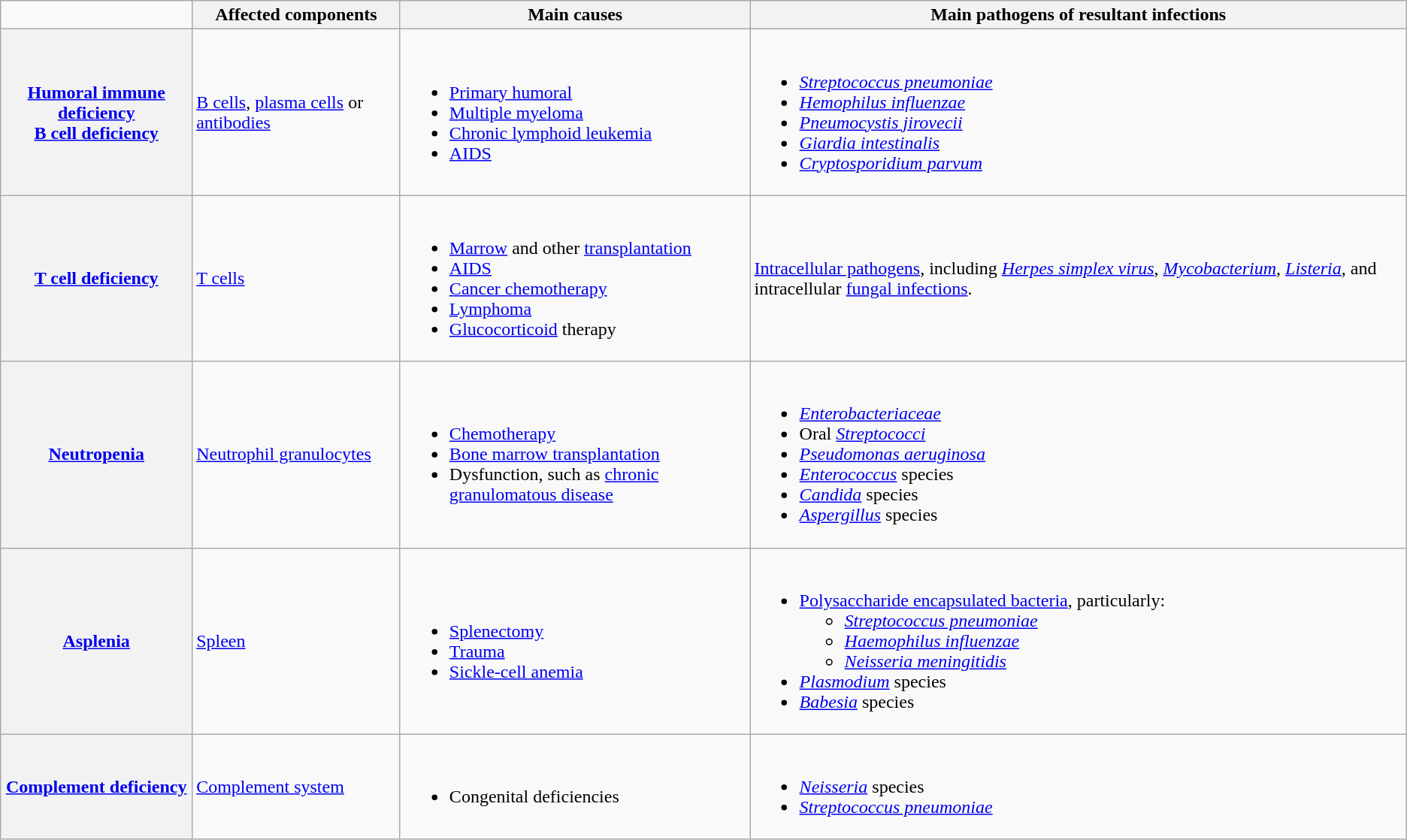<table class="wikitable">
<tr>
<td></td>
<th>Affected components</th>
<th>Main causes</th>
<th>Main pathogens of resultant infections</th>
</tr>
<tr>
<th><a href='#'>Humoral immune deficiency</a><br><a href='#'>B cell deficiency</a></th>
<td><a href='#'>B cells</a>, <a href='#'>plasma cells</a> or <a href='#'>antibodies</a></td>
<td><br><ul><li><a href='#'>Primary humoral</a></li><li><a href='#'>Multiple myeloma</a></li><li><a href='#'>Chronic lymphoid leukemia</a></li><li><a href='#'>AIDS</a></li></ul></td>
<td><br><ul><li><em><a href='#'>Streptococcus pneumoniae</a></em></li><li><em><a href='#'>Hemophilus influenzae</a></em></li><li><em><a href='#'>Pneumocystis jirovecii</a></em></li><li><em><a href='#'>Giardia intestinalis</a></em></li><li><em><a href='#'>Cryptosporidium parvum</a></em></li></ul></td>
</tr>
<tr>
<th><a href='#'>T cell deficiency</a></th>
<td><a href='#'>T cells</a></td>
<td><br><ul><li><a href='#'>Marrow</a> and other <a href='#'>transplantation</a></li><li><a href='#'>AIDS</a></li><li><a href='#'>Cancer chemotherapy</a></li><li><a href='#'>Lymphoma</a></li><li><a href='#'>Glucocorticoid</a> therapy</li></ul></td>
<td><a href='#'>Intracellular pathogens</a>, including <em><a href='#'>Herpes simplex virus</a></em>, <em><a href='#'>Mycobacterium</a></em>, <em><a href='#'>Listeria</a></em>, and intracellular <a href='#'>fungal infections</a>.</td>
</tr>
<tr>
<th><a href='#'>Neutropenia</a></th>
<td><a href='#'>Neutrophil granulocytes</a></td>
<td><br><ul><li><a href='#'>Chemotherapy</a></li><li><a href='#'>Bone marrow transplantation</a></li><li>Dysfunction, such as <a href='#'>chronic granulomatous disease</a></li></ul></td>
<td><br><ul><li><em><a href='#'>Enterobacteriaceae</a></em></li><li>Oral <em><a href='#'>Streptococci</a></em></li><li><em><a href='#'>Pseudomonas aeruginosa</a></em></li><li><em><a href='#'>Enterococcus</a></em> species</li><li><em><a href='#'>Candida</a></em> species</li><li><em><a href='#'>Aspergillus</a></em> species</li></ul></td>
</tr>
<tr>
<th><a href='#'>Asplenia</a></th>
<td><a href='#'>Spleen</a></td>
<td><br><ul><li><a href='#'>Splenectomy</a></li><li><a href='#'>Trauma</a></li><li><a href='#'>Sickle-cell anemia</a></li></ul></td>
<td><br><ul><li><a href='#'>Polysaccharide encapsulated bacteria</a>, particularly:<ul><li><em><a href='#'>Streptococcus pneumoniae</a></em></li><li><em><a href='#'>Haemophilus influenzae</a></em></li><li><em><a href='#'>Neisseria meningitidis</a></em></li></ul></li><li><em><a href='#'>Plasmodium</a></em> species</li><li><em><a href='#'>Babesia</a></em> species</li></ul></td>
</tr>
<tr>
<th><a href='#'>Complement deficiency</a></th>
<td><a href='#'>Complement system</a></td>
<td><br><ul><li>Congenital deficiencies</li></ul></td>
<td><br><ul><li><em><a href='#'>Neisseria</a></em> species</li><li><em><a href='#'>Streptococcus pneumoniae</a></em></li></ul></td>
</tr>
</table>
